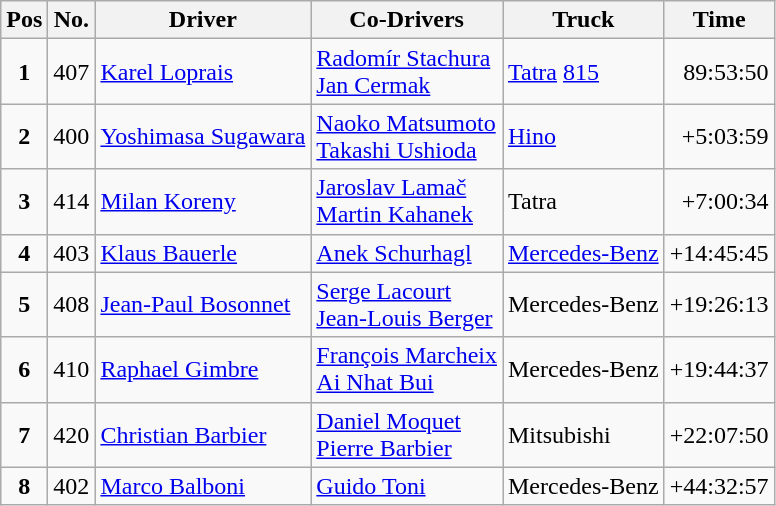<table class="wikitable">
<tr>
<th>Pos</th>
<th>No.</th>
<th>Driver</th>
<th>Co-Drivers</th>
<th>Truck</th>
<th>Time</th>
</tr>
<tr>
<td align=center><strong>1</strong></td>
<td>407</td>
<td> <a href='#'>Karel Loprais</a></td>
<td> <a href='#'>Radomír Stachura</a><br> <a href='#'>Jan Cermak</a></td>
<td><a href='#'>Tatra</a> <a href='#'>815</a></td>
<td align="right">89:53:50</td>
</tr>
<tr>
<td align=center><strong>2</strong></td>
<td>400</td>
<td> <a href='#'>Yoshimasa Sugawara</a></td>
<td> <a href='#'>Naoko Matsumoto</a><br> <a href='#'>Takashi Ushioda</a></td>
<td><a href='#'>Hino</a></td>
<td align="right">+5:03:59</td>
</tr>
<tr>
<td align=center><strong>3</strong></td>
<td>414</td>
<td> <a href='#'>Milan Koreny</a></td>
<td> <a href='#'>Jaroslav Lamač</a><br> <a href='#'>Martin Kahanek</a></td>
<td>Tatra</td>
<td align=right>+7:00:34</td>
</tr>
<tr>
<td align=center><strong>4</strong></td>
<td>403</td>
<td> <a href='#'>Klaus Bauerle</a></td>
<td> <a href='#'>Anek Schurhagl</a></td>
<td><a href='#'>Mercedes-Benz</a></td>
<td align="right">+14:45:45</td>
</tr>
<tr>
<td align=center><strong>5</strong></td>
<td>408</td>
<td> <a href='#'>Jean-Paul Bosonnet</a></td>
<td> <a href='#'>Serge Lacourt</a><br> <a href='#'>Jean-Louis Berger</a></td>
<td>Mercedes-Benz</td>
<td align="right">+19:26:13</td>
</tr>
<tr>
<td align=center><strong>6</strong></td>
<td>410</td>
<td> <a href='#'>Raphael Gimbre</a></td>
<td>	<a href='#'>François Marcheix</a><br> <a href='#'>Ai Nhat Bui</a></td>
<td>Mercedes-Benz</td>
<td align="right">+19:44:37</td>
</tr>
<tr>
<td align=center><strong>7</strong></td>
<td>420</td>
<td> <a href='#'>Christian Barbier</a></td>
<td> <a href='#'>Daniel Moquet</a><br> <a href='#'>Pierre Barbier</a></td>
<td>Mitsubishi</td>
<td align="right">+22:07:50</td>
</tr>
<tr>
<td align=center><strong>8</strong></td>
<td>402</td>
<td> <a href='#'>Marco Balboni</a></td>
<td> <a href='#'>Guido Toni</a></td>
<td>Mercedes-Benz</td>
<td align="right">+44:32:57</td>
</tr>
</table>
